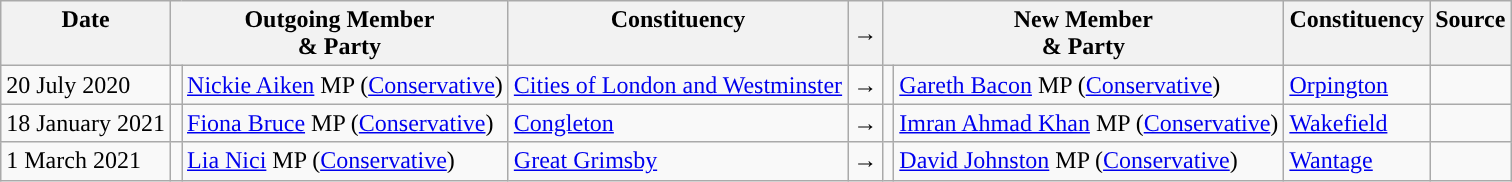<table class="wikitable">
<tr>
<th valign="top">Date</th>
<th colspan="2" valign="top">Outgoing Member<br>& Party</th>
<th valign="top">Constituency</th>
<th>→</th>
<th colspan="2" valign="top">New Member<br>& Party</th>
<th valign="top">Constituency</th>
<th valign="top">Source</th>
</tr>
<tr>
<td nowrap>20 July 2020</td>
<td style="color:inherit;background:"></td>
<td><a href='#'>Nickie Aiken</a> MP (<a href='#'>Conservative</a>)</td>
<td><a href='#'>Cities of London and Westminster</a></td>
<td>→</td>
<td style="color:inherit;background:"></td>
<td><a href='#'>Gareth Bacon</a> MP (<a href='#'>Conservative</a>)</td>
<td><a href='#'>Orpington</a></td>
<td></td>
</tr>
<tr>
<td nowrap>18 January 2021</td>
<td style="color:inherit;background:"></td>
<td><a href='#'>Fiona Bruce</a> MP (<a href='#'>Conservative</a>)</td>
<td><a href='#'>Congleton</a></td>
<td>→</td>
<td style="color:inherit;background:"></td>
<td><a href='#'>Imran Ahmad Khan</a> MP (<a href='#'>Conservative</a>)</td>
<td><a href='#'>Wakefield</a></td>
<td></td>
</tr>
<tr>
<td nowrap>1 March 2021</td>
<td style="color:inherit;background:"></td>
<td><a href='#'>Lia Nici</a> MP (<a href='#'>Conservative</a>)</td>
<td><a href='#'>Great Grimsby</a></td>
<td>→</td>
<td style="color:inherit;background:"></td>
<td><a href='#'>David Johnston</a> MP (<a href='#'>Conservative</a>)</td>
<td><a href='#'>Wantage</a></td>
<td></td>
</tr>
</table>
